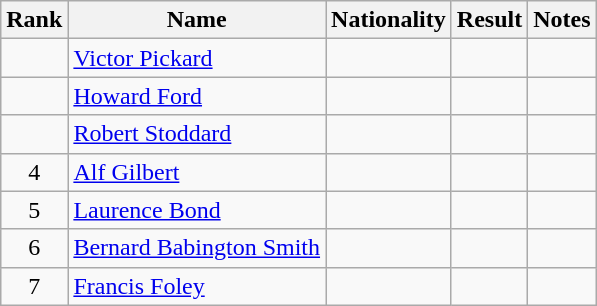<table class="wikitable sortable" style=" text-align:center">
<tr>
<th>Rank</th>
<th>Name</th>
<th>Nationality</th>
<th>Result</th>
<th>Notes</th>
</tr>
<tr>
<td></td>
<td align=left><a href='#'>Victor Pickard</a></td>
<td align=left></td>
<td></td>
<td></td>
</tr>
<tr>
<td></td>
<td align=left><a href='#'>Howard Ford</a></td>
<td align=left></td>
<td></td>
<td></td>
</tr>
<tr>
<td></td>
<td align=left><a href='#'>Robert Stoddard</a></td>
<td align=left></td>
<td></td>
<td></td>
</tr>
<tr>
<td>4</td>
<td align=left><a href='#'>Alf Gilbert</a></td>
<td align=left></td>
<td></td>
<td></td>
</tr>
<tr>
<td>5</td>
<td align=left><a href='#'>Laurence Bond</a></td>
<td align=left></td>
<td></td>
<td></td>
</tr>
<tr>
<td>6</td>
<td align=left><a href='#'>Bernard Babington Smith</a></td>
<td align=left></td>
<td></td>
<td></td>
</tr>
<tr>
<td>7</td>
<td align=left><a href='#'>Francis Foley</a></td>
<td align=left></td>
<td></td>
<td></td>
</tr>
</table>
